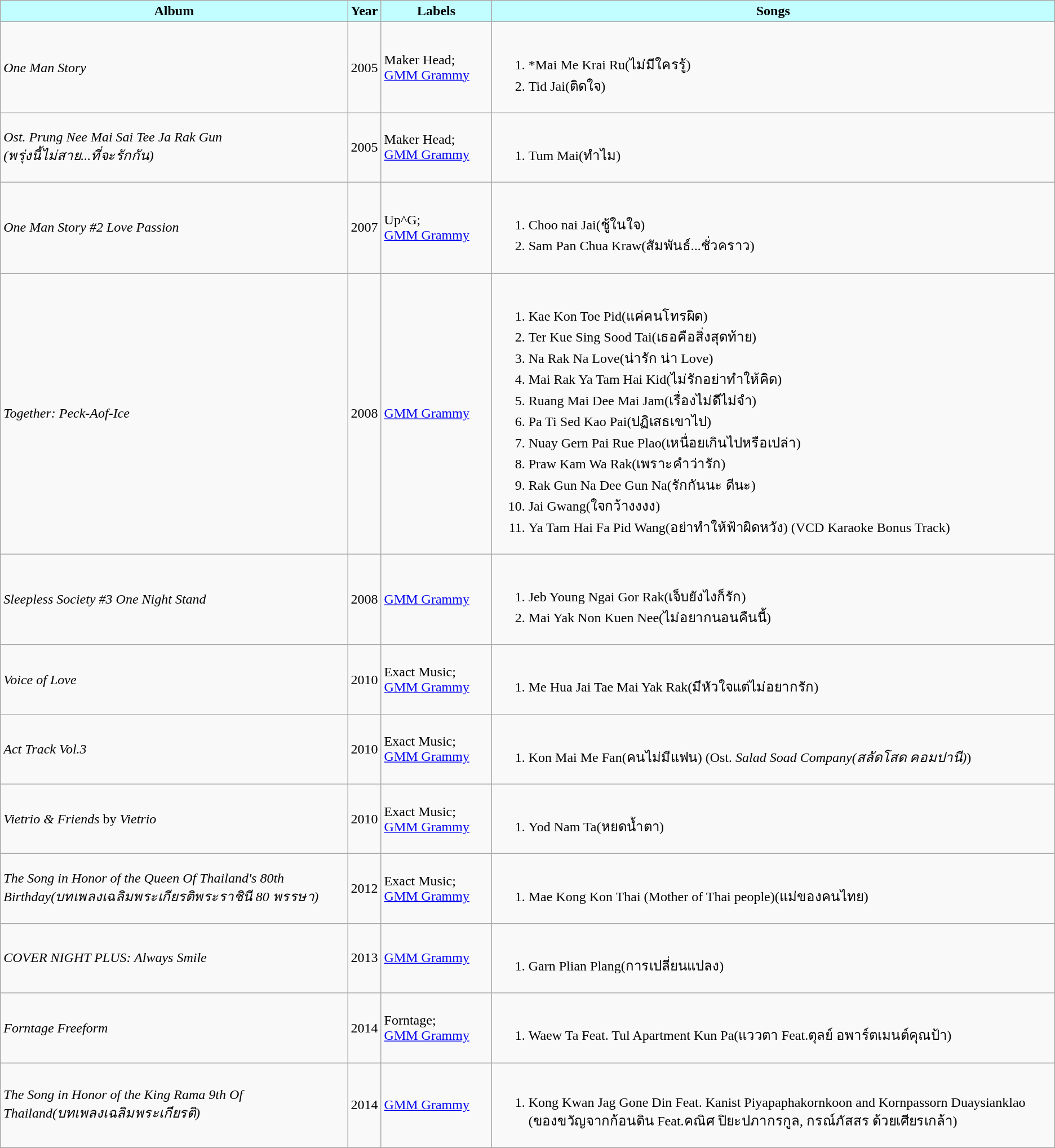<table class="wikitable">
<tr>
<th style="background: #c2fdff">Album</th>
<th style="background: #c2fdff">Year</th>
<th style="background: #c2fdff">Labels</th>
<th style="background: #c2fdff">Songs</th>
</tr>
<tr>
<td><em>One Man Story</em></td>
<td>2005</td>
<td>Maker Head; <a href='#'>GMM Grammy</a></td>
<td><br><ol><li>*Mai Me Krai Ru(ไม่มีใครรู้)</li><li>Tid Jai(ติดใจ)</li></ol></td>
</tr>
<tr>
<td><em>Ost. Prung Nee Mai Sai Tee Ja Rak Gun<br>(พรุ่งนี้ไม่สาย...ที่จะรักกัน)</em><br></td>
<td>2005</td>
<td>Maker Head; <a href='#'>GMM Grammy</a></td>
<td><br><ol><li>Tum Mai(ทำไม)</li></ol></td>
</tr>
<tr>
<td><em>One Man Story #2</em> <em>Love Passion</em></td>
<td>2007</td>
<td>Up^G; <br><a href='#'>GMM Grammy</a><br></td>
<td><br><ol><li>Choo nai Jai(ชู้ในใจ)</li><li>Sam Pan Chua Kraw(สัมพันธ์...ชั่วคราว)</li></ol></td>
</tr>
<tr>
<td><em>Together: </em> <em>Peck-Aof-Ice</em></td>
<td>2008</td>
<td><a href='#'>GMM Grammy</a></td>
<td><br><ol><li>Kae Kon Toe Pid(แค่คนโทรผิด)</li><li>Ter Kue Sing Sood Tai(เธอคือสิ่งสุดท้าย)</li><li>Na Rak Na Love(น่ารัก น่า Love)</li><li>Mai Rak Ya Tam Hai Kid(ไม่รักอย่าทำให้คิด)</li><li>Ruang Mai Dee Mai Jam(เรื่องไม่ดีไม่จำ)</li><li>Pa Ti Sed Kao Pai(ปฏิเสธเขาไป)</li><li>Nuay Gern Pai Rue Plao(เหนื่อยเกินไปหรือเปล่า)</li><li>Praw Kam Wa Rak(เพราะคำว่ารัก)</li><li>Rak Gun Na Dee Gun Na(รักกันนะ ดีนะ)</li><li>Jai Gwang(ใจกว้างงงง)</li><li>Ya Tam Hai Fa Pid Wang(อย่าทำให้ฟ้าผิดหวัง) (VCD Karaoke Bonus Track)</li></ol></td>
</tr>
<tr>
<td><em>Sleepless Society #3</em> <em>One Night Stand</em></td>
<td>2008</td>
<td><a href='#'>GMM Grammy</a></td>
<td><br><ol><li>Jeb Young Ngai Gor Rak(เจ็บยังไงก็รัก)</li><li>Mai Yak Non Kuen Nee(ไม่อยากนอนคืนนี้)</li></ol></td>
</tr>
<tr>
<td><em>Voice of Love</em></td>
<td>2010</td>
<td>Exact Music; <a href='#'>GMM Grammy</a></td>
<td><br><ol><li>Me Hua Jai Tae Mai Yak Rak(มีหัวใจแต่ไม่อยากรัก)</li></ol></td>
</tr>
<tr>
<td><em>Act Track Vol.3</em></td>
<td>2010</td>
<td>Exact Music; <a href='#'>GMM Grammy</a></td>
<td><br><ol><li>Kon Mai Me Fan(คนไม่มีแฟน) (Ost. <em>Salad Soad Company(สลัดโสด คอมปานี)</em>)</li></ol></td>
</tr>
<tr>
<td><em>Vietrio & Friends</em> by <em>Vietrio</em></td>
<td>2010</td>
<td>Exact Music; <a href='#'>GMM Grammy</a></td>
<td><br><ol><li>Yod Nam Ta(หยดน้ำตา)</li></ol></td>
</tr>
<tr>
<td><em> The Song in Honor of the Queen Of Thailand's 80th Birthday(บทเพลงเฉลิมพระเกียรติพระราชินี 80 พรรษา)</em></td>
<td>2012</td>
<td>Exact Music; <a href='#'>GMM Grammy</a></td>
<td><br><ol><li>Mae Kong Kon Thai (Mother of Thai people)(แม่ของคนไทย)</li></ol></td>
</tr>
<tr>
<td><em>COVER NIGHT PLUS: Always Smile</em></td>
<td>2013</td>
<td><a href='#'>GMM Grammy</a></td>
<td><br><ol><li>Garn Plian Plang(การเปลี่ยนแปลง)</li></ol></td>
</tr>
<tr>
<td><em>Forntage Freeform</em></td>
<td>2014</td>
<td>Forntage; <br><a href='#'>GMM Grammy</a><br></td>
<td><br><ol><li>Waew Ta Feat. Tul Apartment Kun Pa(แววตา Feat.ตุลย์ อพาร์ตเมนต์คุณป้า)</li></ol></td>
</tr>
<tr>
<td><em> The Song in Honor of the King Rama 9th Of Thailand(บทเพลงเฉลิมพระเกียรติ) </em></td>
<td>2014</td>
<td><a href='#'>GMM Grammy</a></td>
<td><br><ol><li>Kong Kwan Jag Gone Din Feat. Kanist Piyapaphakornkoon and Kornpassorn Duaysianklao (ของขวัญจากก้อนดิน Feat.คณิศ ปิยะปภากรกูล, กรณ์ภัสสร ด้วยเศียรเกล้า)</li></ol></td>
</tr>
</table>
